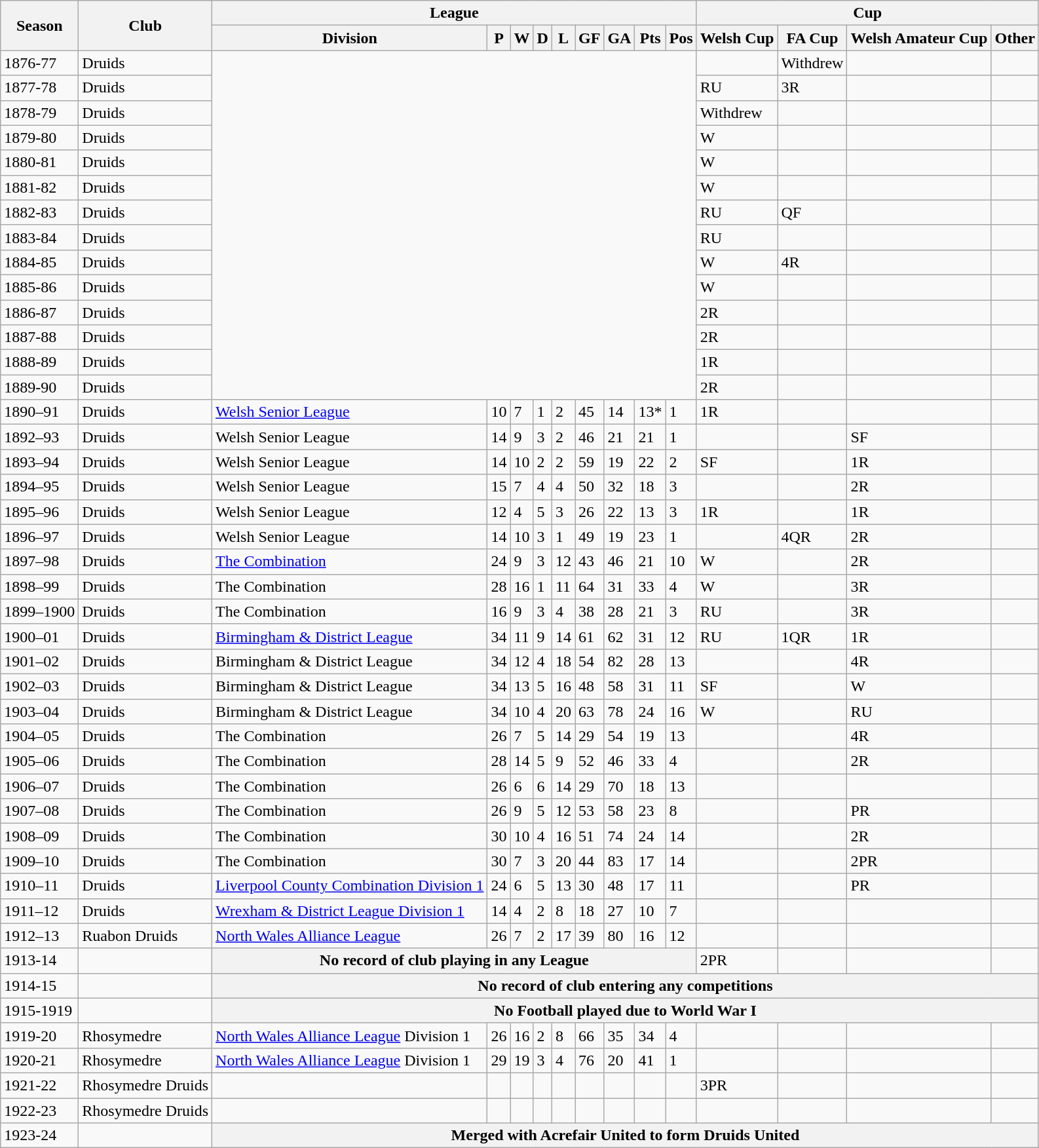<table class="wikitable">
<tr>
<th rowspan="2">Season</th>
<th rowspan="2">Club</th>
<th colspan="9">League</th>
<th colspan="4">Cup</th>
</tr>
<tr>
<th>Division</th>
<th>P</th>
<th>W</th>
<th>D</th>
<th>L</th>
<th>GF</th>
<th>GA</th>
<th>Pts</th>
<th>Pos</th>
<th>Welsh Cup</th>
<th>FA Cup</th>
<th>Welsh Amateur Cup</th>
<th>Other</th>
</tr>
<tr>
<td>1876-77</td>
<td>Druids</td>
<td colspan="9" rowspan="14"></td>
<td></td>
<td>Withdrew</td>
<td></td>
<td></td>
</tr>
<tr>
<td>1877-78</td>
<td>Druids</td>
<td>RU</td>
<td>3R</td>
<td></td>
<td></td>
</tr>
<tr>
<td>1878-79</td>
<td>Druids</td>
<td>Withdrew</td>
<td></td>
<td></td>
<td></td>
</tr>
<tr>
<td>1879-80</td>
<td>Druids</td>
<td>W</td>
<td></td>
<td></td>
<td></td>
</tr>
<tr>
<td>1880-81</td>
<td>Druids</td>
<td>W</td>
<td></td>
<td></td>
<td></td>
</tr>
<tr>
<td>1881-82</td>
<td>Druids</td>
<td>W</td>
<td></td>
<td></td>
<td></td>
</tr>
<tr>
<td>1882-83</td>
<td>Druids</td>
<td>RU</td>
<td>QF</td>
<td></td>
<td></td>
</tr>
<tr>
<td>1883-84</td>
<td>Druids</td>
<td>RU</td>
<td></td>
<td></td>
<td></td>
</tr>
<tr>
<td>1884-85</td>
<td>Druids</td>
<td>W</td>
<td>4R</td>
<td></td>
<td></td>
</tr>
<tr>
<td>1885-86</td>
<td>Druids</td>
<td>W</td>
<td></td>
<td></td>
<td></td>
</tr>
<tr>
<td>1886-87</td>
<td>Druids</td>
<td>2R</td>
<td></td>
<td></td>
<td></td>
</tr>
<tr>
<td>1887-88</td>
<td>Druids</td>
<td>2R</td>
<td></td>
<td></td>
<td></td>
</tr>
<tr>
<td>1888-89</td>
<td>Druids</td>
<td>1R</td>
<td></td>
<td></td>
<td></td>
</tr>
<tr>
<td>1889-90</td>
<td>Druids</td>
<td>2R</td>
<td></td>
<td></td>
<td></td>
</tr>
<tr>
<td>1890–91</td>
<td>Druids</td>
<td><a href='#'>Welsh Senior League</a></td>
<td>10</td>
<td>7</td>
<td>1</td>
<td>2</td>
<td>45</td>
<td>14</td>
<td>13*</td>
<td>1</td>
<td>1R</td>
<td></td>
<td></td>
<td></td>
</tr>
<tr>
<td>1892–93</td>
<td>Druids</td>
<td>Welsh Senior League</td>
<td>14</td>
<td>9</td>
<td>3</td>
<td>2</td>
<td>46</td>
<td>21</td>
<td>21</td>
<td>1</td>
<td></td>
<td></td>
<td>SF</td>
<td></td>
</tr>
<tr>
<td>1893–94</td>
<td>Druids</td>
<td>Welsh Senior League</td>
<td>14</td>
<td>10</td>
<td>2</td>
<td>2</td>
<td>59</td>
<td>19</td>
<td>22</td>
<td>2</td>
<td>SF</td>
<td></td>
<td>1R</td>
<td></td>
</tr>
<tr>
<td>1894–95</td>
<td>Druids</td>
<td>Welsh Senior League</td>
<td>15</td>
<td>7</td>
<td>4</td>
<td>4</td>
<td>50</td>
<td>32</td>
<td>18</td>
<td>3</td>
<td></td>
<td></td>
<td>2R</td>
<td></td>
</tr>
<tr>
<td>1895–96</td>
<td>Druids</td>
<td>Welsh Senior League</td>
<td>12</td>
<td>4</td>
<td>5</td>
<td>3</td>
<td>26</td>
<td>22</td>
<td>13</td>
<td>3</td>
<td>1R</td>
<td></td>
<td>1R</td>
<td></td>
</tr>
<tr>
<td>1896–97</td>
<td>Druids</td>
<td>Welsh Senior League</td>
<td>14</td>
<td>10</td>
<td>3</td>
<td>1</td>
<td>49</td>
<td>19</td>
<td>23</td>
<td>1</td>
<td></td>
<td>4QR</td>
<td>2R</td>
<td></td>
</tr>
<tr>
<td>1897–98</td>
<td>Druids</td>
<td><a href='#'>The Combination</a></td>
<td>24</td>
<td>9</td>
<td>3</td>
<td>12</td>
<td>43</td>
<td>46</td>
<td>21</td>
<td>10</td>
<td>W</td>
<td></td>
<td>2R</td>
<td></td>
</tr>
<tr>
<td>1898–99</td>
<td>Druids</td>
<td>The Combination</td>
<td>28</td>
<td>16</td>
<td>1</td>
<td>11</td>
<td>64</td>
<td>31</td>
<td>33</td>
<td>4</td>
<td>W</td>
<td></td>
<td>3R</td>
<td></td>
</tr>
<tr>
<td>1899–1900</td>
<td>Druids</td>
<td>The Combination</td>
<td>16</td>
<td>9</td>
<td>3</td>
<td>4</td>
<td>38</td>
<td>28</td>
<td>21</td>
<td>3</td>
<td>RU</td>
<td></td>
<td>3R</td>
<td></td>
</tr>
<tr>
<td>1900–01</td>
<td>Druids</td>
<td><a href='#'>Birmingham & District League</a></td>
<td>34</td>
<td>11</td>
<td>9</td>
<td>14</td>
<td>61</td>
<td>62</td>
<td>31</td>
<td>12</td>
<td>RU</td>
<td>1QR</td>
<td>1R</td>
<td></td>
</tr>
<tr>
<td>1901–02</td>
<td>Druids</td>
<td>Birmingham & District League</td>
<td>34</td>
<td>12</td>
<td>4</td>
<td>18</td>
<td>54</td>
<td>82</td>
<td>28</td>
<td>13</td>
<td></td>
<td></td>
<td>4R</td>
<td></td>
</tr>
<tr>
<td>1902–03</td>
<td>Druids</td>
<td>Birmingham & District League</td>
<td>34</td>
<td>13</td>
<td>5</td>
<td>16</td>
<td>48</td>
<td>58</td>
<td>31</td>
<td>11</td>
<td>SF</td>
<td></td>
<td>W</td>
<td></td>
</tr>
<tr>
<td>1903–04</td>
<td>Druids</td>
<td>Birmingham & District League</td>
<td>34</td>
<td>10</td>
<td>4</td>
<td>20</td>
<td>63</td>
<td>78</td>
<td>24</td>
<td>16</td>
<td>W</td>
<td></td>
<td>RU</td>
<td></td>
</tr>
<tr>
<td>1904–05</td>
<td>Druids</td>
<td>The Combination</td>
<td>26</td>
<td>7</td>
<td>5</td>
<td>14</td>
<td>29</td>
<td>54</td>
<td>19</td>
<td>13</td>
<td></td>
<td></td>
<td>4R</td>
<td></td>
</tr>
<tr>
<td>1905–06</td>
<td>Druids</td>
<td>The Combination</td>
<td>28</td>
<td>14</td>
<td>5</td>
<td>9</td>
<td>52</td>
<td>46</td>
<td>33</td>
<td>4</td>
<td></td>
<td></td>
<td>2R</td>
<td></td>
</tr>
<tr>
<td>1906–07</td>
<td>Druids</td>
<td>The Combination</td>
<td>26</td>
<td>6</td>
<td>6</td>
<td>14</td>
<td>29</td>
<td>70</td>
<td>18</td>
<td>13</td>
<td></td>
<td></td>
<td></td>
<td></td>
</tr>
<tr>
<td>1907–08</td>
<td>Druids</td>
<td>The Combination</td>
<td>26</td>
<td>9</td>
<td>5</td>
<td>12</td>
<td>53</td>
<td>58</td>
<td>23</td>
<td>8</td>
<td></td>
<td></td>
<td>PR</td>
<td></td>
</tr>
<tr>
<td>1908–09</td>
<td>Druids</td>
<td>The Combination</td>
<td>30</td>
<td>10</td>
<td>4</td>
<td>16</td>
<td>51</td>
<td>74</td>
<td>24</td>
<td>14</td>
<td></td>
<td></td>
<td>2R</td>
<td></td>
</tr>
<tr>
<td>1909–10</td>
<td>Druids</td>
<td>The Combination</td>
<td>30</td>
<td>7</td>
<td>3</td>
<td>20</td>
<td>44</td>
<td>83</td>
<td>17</td>
<td>14</td>
<td></td>
<td></td>
<td>2PR</td>
<td></td>
</tr>
<tr>
<td>1910–11</td>
<td>Druids</td>
<td><a href='#'>Liverpool County Combination Division 1</a></td>
<td>24</td>
<td>6</td>
<td>5</td>
<td>13</td>
<td>30</td>
<td>48</td>
<td>17</td>
<td>11</td>
<td></td>
<td></td>
<td>PR</td>
<td></td>
</tr>
<tr>
<td>1911–12</td>
<td>Druids</td>
<td><a href='#'>Wrexham & District League Division 1</a></td>
<td>14</td>
<td>4</td>
<td>2</td>
<td>8</td>
<td>18</td>
<td>27</td>
<td>10</td>
<td>7</td>
<td></td>
<td></td>
<td></td>
<td></td>
</tr>
<tr>
<td>1912–13</td>
<td>Ruabon Druids</td>
<td><a href='#'>North Wales Alliance League</a></td>
<td>26</td>
<td>7</td>
<td>2</td>
<td>17</td>
<td>39</td>
<td>80</td>
<td>16</td>
<td>12</td>
<td></td>
<td></td>
<td></td>
<td></td>
</tr>
<tr>
<td>1913-14</td>
<td></td>
<th colspan="9">No record of club playing in any League</th>
<td>2PR</td>
<td></td>
<td></td>
<td></td>
</tr>
<tr>
<td>1914-15</td>
<td></td>
<th colspan="13">No record of club entering any competitions</th>
</tr>
<tr>
<td>1915-1919</td>
<td></td>
<th colspan="13">No Football played due to World War I</th>
</tr>
<tr>
<td>1919-20</td>
<td>Rhosymedre</td>
<td><a href='#'>North Wales Alliance League</a> Division 1</td>
<td>26</td>
<td>16</td>
<td>2</td>
<td>8</td>
<td>66</td>
<td>35</td>
<td>34</td>
<td>4</td>
<td></td>
<td></td>
<td></td>
<td></td>
</tr>
<tr>
<td>1920-21</td>
<td>Rhosymedre</td>
<td><a href='#'>North Wales Alliance League</a> Division 1</td>
<td>29</td>
<td>19</td>
<td>3</td>
<td>4</td>
<td>76</td>
<td>20</td>
<td>41</td>
<td>1</td>
<td></td>
<td></td>
<td></td>
<td></td>
</tr>
<tr>
<td>1921-22</td>
<td>Rhosymedre Druids</td>
<td></td>
<td></td>
<td></td>
<td></td>
<td></td>
<td></td>
<td></td>
<td></td>
<td></td>
<td>3PR</td>
<td></td>
<td></td>
<td></td>
</tr>
<tr>
<td>1922-23</td>
<td>Rhosymedre Druids</td>
<td></td>
<td></td>
<td></td>
<td></td>
<td></td>
<td></td>
<td></td>
<td></td>
<td></td>
<td></td>
<td></td>
<td></td>
<td></td>
</tr>
<tr>
<td>1923-24</td>
<td></td>
<th colspan="13">Merged with Acrefair United to form Druids United</th>
</tr>
</table>
